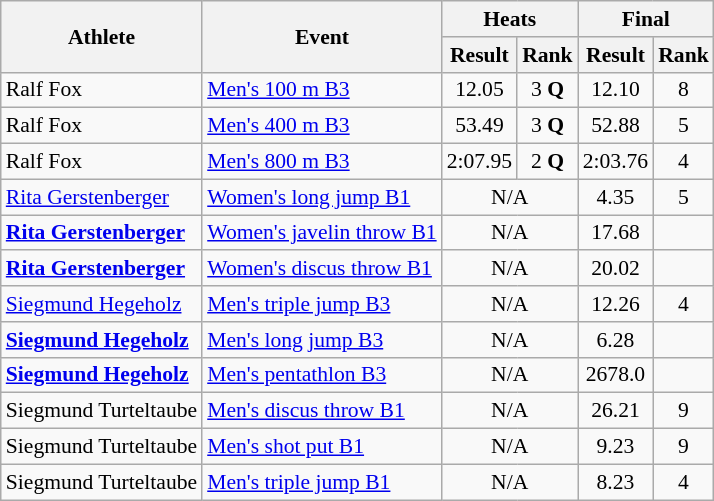<table class=wikitable style="font-size:90%">
<tr>
<th rowspan="2">Athlete</th>
<th rowspan="2">Event</th>
<th colspan="2">Heats</th>
<th colspan="2">Final</th>
</tr>
<tr>
<th>Result</th>
<th>Rank</th>
<th>Result</th>
<th>Rank</th>
</tr>
<tr>
<td>Ralf Fox</td>
<td><a href='#'>Men's 100 m B3</a></td>
<td align="center">12.05</td>
<td align="center">3 <strong>Q</strong></td>
<td align="center">12.10</td>
<td align="center">8</td>
</tr>
<tr>
<td>Ralf Fox</td>
<td><a href='#'>Men's 400 m B3</a></td>
<td align="center">53.49</td>
<td align="center">3 <strong>Q</strong></td>
<td align="center">52.88</td>
<td align="center">5</td>
</tr>
<tr>
<td>Ralf Fox</td>
<td><a href='#'>Men's 800 m B3</a></td>
<td align="center">2:07.95</td>
<td align="center">2 <strong>Q</strong></td>
<td align="center">2:03.76</td>
<td align="center">4</td>
</tr>
<tr>
<td><a href='#'>Rita Gerstenberger</a></td>
<td><a href='#'>Women's long jump B1</a></td>
<td align="center" colspan="2">N/A</td>
<td align="center">4.35</td>
<td align="center">5</td>
</tr>
<tr>
<td><strong><a href='#'>Rita Gerstenberger</a></strong></td>
<td><a href='#'>Women's javelin throw B1</a></td>
<td align="center" colspan="2">N/A</td>
<td align="center">17.68</td>
<td align="center"></td>
</tr>
<tr>
<td><strong><a href='#'>Rita Gerstenberger</a></strong></td>
<td><a href='#'>Women's discus throw B1</a></td>
<td align="center" colspan="2">N/A</td>
<td align="center">20.02</td>
<td align="center"></td>
</tr>
<tr>
<td><a href='#'>Siegmund Hegeholz</a></td>
<td><a href='#'>Men's triple jump B3</a></td>
<td align="center" colspan="2">N/A</td>
<td align="center">12.26</td>
<td align="center">4</td>
</tr>
<tr>
<td><strong><a href='#'>Siegmund Hegeholz</a></strong></td>
<td><a href='#'>Men's long jump B3</a></td>
<td align="center" colspan="2">N/A</td>
<td align="center">6.28</td>
<td align="center"></td>
</tr>
<tr>
<td><strong><a href='#'>Siegmund Hegeholz</a></strong></td>
<td><a href='#'>Men's pentathlon B3</a></td>
<td align="center" colspan="2">N/A</td>
<td align="center">2678.0</td>
<td align="center"></td>
</tr>
<tr>
<td>Siegmund Turteltaube</td>
<td><a href='#'>Men's discus throw B1</a></td>
<td align="center" colspan="2">N/A</td>
<td align="center">26.21</td>
<td align="center">9</td>
</tr>
<tr>
<td>Siegmund Turteltaube</td>
<td><a href='#'>Men's shot put B1</a></td>
<td align="center" colspan="2">N/A</td>
<td align="center">9.23</td>
<td align="center">9</td>
</tr>
<tr>
<td>Siegmund Turteltaube</td>
<td><a href='#'>Men's triple jump B1</a></td>
<td align="center" colspan="2">N/A</td>
<td align="center">8.23</td>
<td align="center">4</td>
</tr>
</table>
